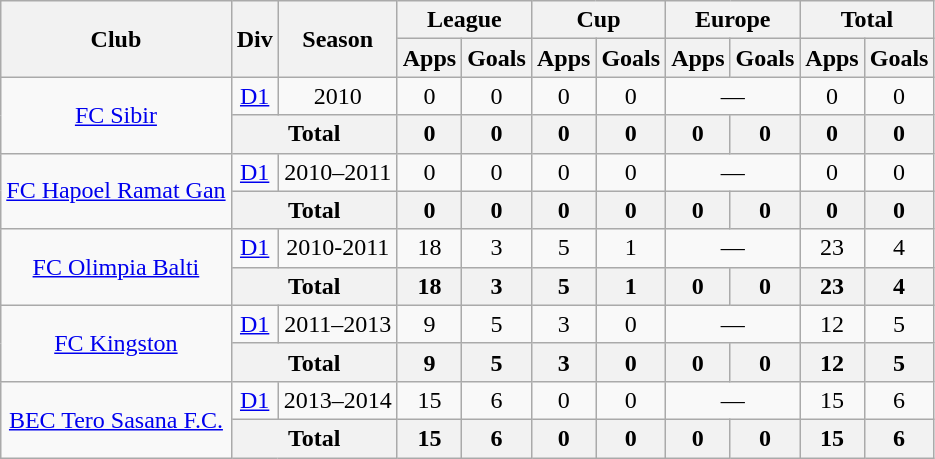<table class="wikitable" style="text-align: center;">
<tr>
<th rowspan=2>Club</th>
<th rowspan=2>Div</th>
<th rowspan=2>Season</th>
<th colspan=2>League</th>
<th colspan=2>Cup</th>
<th colspan=2>Europe</th>
<th colspan=2>Total</th>
</tr>
<tr>
<th>Apps</th>
<th>Goals</th>
<th>Apps</th>
<th>Goals</th>
<th>Apps</th>
<th>Goals</th>
<th>Apps</th>
<th>Goals</th>
</tr>
<tr>
<td rowspan=2 valign="center"><a href='#'>FC Sibir</a></td>
<td rowspan=1><a href='#'>D1</a></td>
<td>2010</td>
<td>0</td>
<td>0</td>
<td>0</td>
<td>0</td>
<td colspan=2>—</td>
<td>0</td>
<td>0</td>
</tr>
<tr>
<th colspan=2>Total</th>
<th>0</th>
<th>0</th>
<th>0</th>
<th>0</th>
<th>0</th>
<th>0</th>
<th>0</th>
<th>0</th>
</tr>
<tr>
<td rowspan=2 valign="center"><a href='#'>FC Hapoel Ramat Gan</a></td>
<td rowspan=1><a href='#'>D1</a></td>
<td>2010–2011</td>
<td>0</td>
<td>0</td>
<td>0</td>
<td>0</td>
<td colspan=2>—</td>
<td>0</td>
<td>0</td>
</tr>
<tr>
<th colspan=2>Total</th>
<th>0</th>
<th>0</th>
<th>0</th>
<th>0</th>
<th>0</th>
<th>0</th>
<th>0</th>
<th>0</th>
</tr>
<tr>
<td rowspan=2 valign="center"><a href='#'>FC Olimpia Balti</a></td>
<td rowspan=1><a href='#'>D1</a></td>
<td>2010-2011</td>
<td>18</td>
<td>3</td>
<td>5</td>
<td>1</td>
<td colspan=2>—</td>
<td>23</td>
<td>4</td>
</tr>
<tr>
<th colspan=2>Total</th>
<th>18</th>
<th>3</th>
<th>5</th>
<th>1</th>
<th>0</th>
<th>0</th>
<th>23</th>
<th>4</th>
</tr>
<tr>
<td rowspan=2 valign="center"><a href='#'>FC Kingston</a></td>
<td rowspan=1><a href='#'>D1</a></td>
<td>2011–2013</td>
<td>9</td>
<td>5</td>
<td>3</td>
<td>0</td>
<td colspan=2>—</td>
<td>12</td>
<td>5</td>
</tr>
<tr>
<th colspan=2>Total</th>
<th>9</th>
<th>5</th>
<th>3</th>
<th>0</th>
<th>0</th>
<th>0</th>
<th>12</th>
<th>5</th>
</tr>
<tr>
<td rowspan=2 valign="center"><a href='#'>BEC Tero Sasana F.C.</a></td>
<td rowspan=1><a href='#'>D1</a></td>
<td>2013–2014</td>
<td>15</td>
<td>6</td>
<td>0</td>
<td>0</td>
<td colspan=2>—</td>
<td>15</td>
<td>6</td>
</tr>
<tr>
<th colspan=2>Total</th>
<th>15</th>
<th>6</th>
<th>0</th>
<th>0</th>
<th>0</th>
<th>0</th>
<th>15</th>
<th>6</th>
</tr>
</table>
